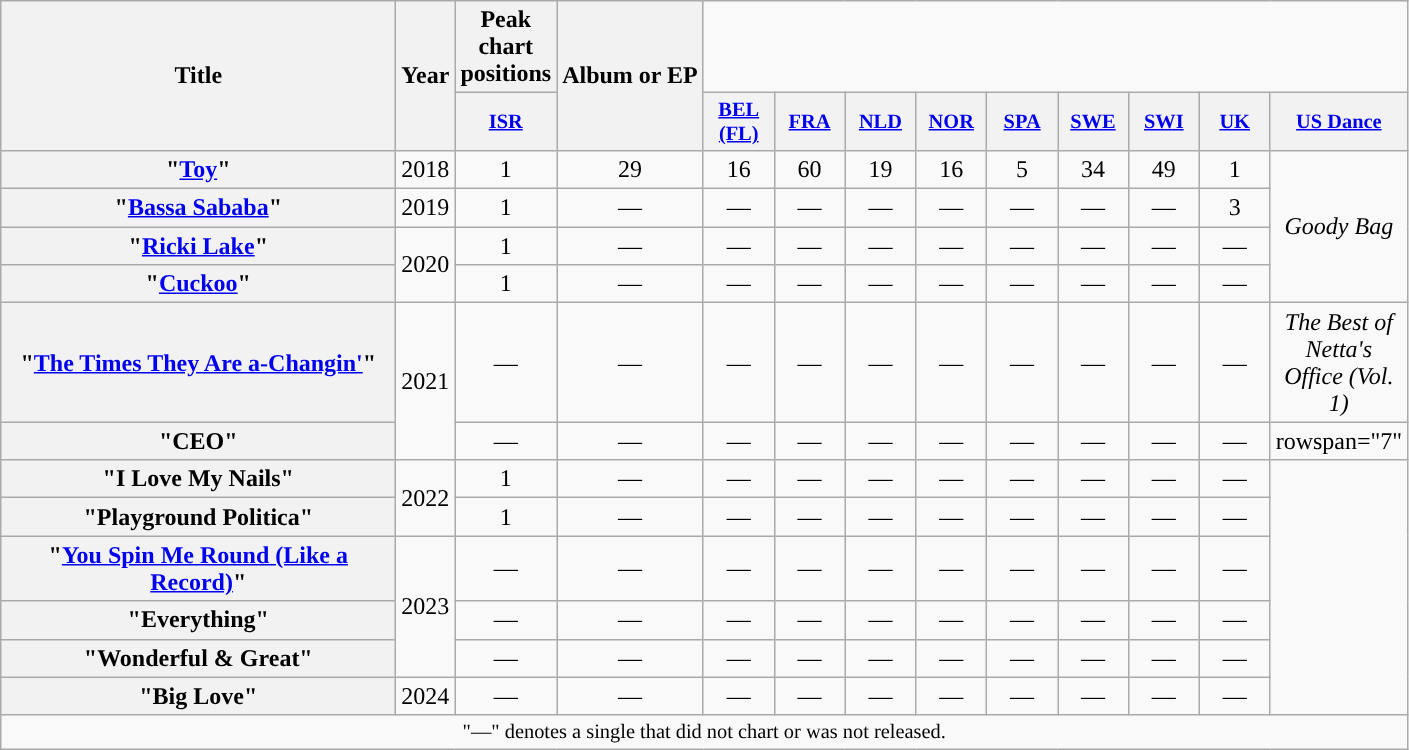<table class="wikitable plainrowheaders" style="text-align:center;">
<tr>
<th scope="col" rowspan="2" style="width:16em;">Title</th>
<th scope="col" rowspan="2" style="width:1em;">Year</th>
<th scope="col">Peak chart positions</th>
<th scope="col" rowspan="2">Album or EP</th>
</tr>
<tr>
<th scope="col" style="width:3em;font-size:85%;"><a href='#'>ISR</a><br></th>
<th scope="col" style="width:3em;font-size:85%;"><a href='#'>BEL<br>(FL)</a><br></th>
<th scope="col" style="width:3em;font-size:85%;"><a href='#'>FRA</a><br></th>
<th scope="col" style="width:3em;font-size:85%;"><a href='#'>NLD</a><br></th>
<th scope="col" style="width:3em;font-size:85%;"><a href='#'>NOR</a><br></th>
<th scope="col" style="width:3em;font-size:85%;"><a href='#'>SPA</a><br></th>
<th scope="col" style="width:3em;font-size:85%;"><a href='#'>SWE</a><br></th>
<th scope="col" style="width:3em;font-size:85%;"><a href='#'>SWI</a><br></th>
<th scope="col" style="width:3em;font-size:85%;"><a href='#'>UK</a><br></th>
<th scope="col" style="width:3em;font-size:85%;"><a href='#'>US Dance</a><br></th>
</tr>
<tr>
<th scope="row">"<a href='#'>Toy</a>"</th>
<td>2018</td>
<td>1</td>
<td>29</td>
<td>16</td>
<td>60</td>
<td>19</td>
<td>16</td>
<td>5</td>
<td>34</td>
<td>49</td>
<td>1</td>
<td rowspan="4"><em>Goody Bag</em></td>
</tr>
<tr>
<th scope="row">"<a href='#'>Bassa Sababa</a>"</th>
<td>2019</td>
<td>1</td>
<td>—</td>
<td>—</td>
<td>—</td>
<td>—</td>
<td>—</td>
<td>—</td>
<td>—</td>
<td>—</td>
<td>3</td>
</tr>
<tr>
<th scope="row">"<a href='#'>Ricki Lake</a>"</th>
<td rowspan="2">2020</td>
<td>1</td>
<td>—</td>
<td>—</td>
<td>—</td>
<td>—</td>
<td>—</td>
<td>—</td>
<td>—</td>
<td>—</td>
<td>—</td>
</tr>
<tr>
<th scope="row">"<a href='#'>Cuckoo</a>"</th>
<td>1</td>
<td>—</td>
<td>—</td>
<td>—</td>
<td>—</td>
<td>—</td>
<td>—</td>
<td>—</td>
<td>—</td>
<td>—</td>
</tr>
<tr>
<th scope="row">"<a href='#'>The Times They Are a-Changin'</a>"</th>
<td rowspan="2">2021</td>
<td>—</td>
<td>—</td>
<td>—</td>
<td>—</td>
<td>—</td>
<td>—</td>
<td>—</td>
<td>—</td>
<td>—</td>
<td>—</td>
<td><em>The Best of Netta's Office (Vol. 1)</em></td>
</tr>
<tr>
<th scope="row">"CEO"</th>
<td>—</td>
<td>—</td>
<td>—</td>
<td>—</td>
<td>—</td>
<td>—</td>
<td>—</td>
<td>—</td>
<td>—</td>
<td>—</td>
<td>rowspan="7" </td>
</tr>
<tr>
<th scope="row">"I Love My Nails"</th>
<td rowspan="2">2022</td>
<td>1</td>
<td>—</td>
<td>—</td>
<td>—</td>
<td>—</td>
<td>—</td>
<td>—</td>
<td>—</td>
<td>—</td>
<td>—</td>
</tr>
<tr>
<th scope="row">"Playground Politica"<br></th>
<td>1</td>
<td>—</td>
<td>—</td>
<td>—</td>
<td>—</td>
<td>—</td>
<td>—</td>
<td>—</td>
<td>—</td>
<td>—</td>
</tr>
<tr>
<th scope="row">"<a href='#'>You Spin Me Round (Like a Record)</a>"</th>
<td rowspan="3">2023</td>
<td>—</td>
<td>—</td>
<td>—</td>
<td>—</td>
<td>—</td>
<td>—</td>
<td>—</td>
<td>—</td>
<td>—</td>
<td>—</td>
</tr>
<tr>
<th scope="row">"Everything"</th>
<td>—</td>
<td>—</td>
<td>—</td>
<td>—</td>
<td>—</td>
<td>—</td>
<td>—</td>
<td>—</td>
<td>—</td>
<td>—</td>
</tr>
<tr>
<th scope="row">"Wonderful & Great"</th>
<td>—</td>
<td>—</td>
<td>—</td>
<td>—</td>
<td>—</td>
<td>—</td>
<td>—</td>
<td>—</td>
<td>—</td>
<td>—</td>
</tr>
<tr>
<th scope="row">"Big Love"</th>
<td>2024</td>
<td>—</td>
<td>—</td>
<td>—</td>
<td>—</td>
<td>—</td>
<td>—</td>
<td>—</td>
<td>—</td>
<td>—</td>
<td>—</td>
</tr>
<tr>
<td colspan="14" style="font-size:85%;">"—" denotes a single that did not chart or was not released.</td>
</tr>
</table>
